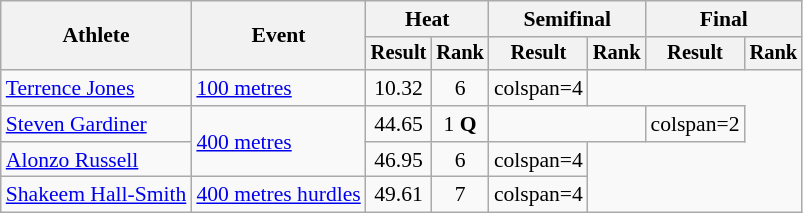<table class="wikitable" style="font-size:90%">
<tr>
<th rowspan="2">Athlete</th>
<th rowspan="2">Event</th>
<th colspan="2">Heat</th>
<th colspan="2">Semifinal</th>
<th colspan="2">Final</th>
</tr>
<tr style="font-size:95%">
<th>Result</th>
<th>Rank</th>
<th>Result</th>
<th>Rank</th>
<th>Result</th>
<th>Rank</th>
</tr>
<tr align=center>
<td align=left><a href='#'>Terrence Jones</a></td>
<td align=left><a href='#'>100 metres</a></td>
<td>10.32</td>
<td>6</td>
<td>colspan=4 </td>
</tr>
<tr align=center>
<td align=left><a href='#'>Steven Gardiner</a></td>
<td align=left rowspan=2><a href='#'>400 metres</a></td>
<td>44.65</td>
<td>1 <strong>Q</strong></td>
<td colspan=2></td>
<td>colspan=2 </td>
</tr>
<tr align=center>
<td align=left><a href='#'>Alonzo Russell</a></td>
<td>46.95</td>
<td>6</td>
<td>colspan=4 </td>
</tr>
<tr align=center>
<td align=left><a href='#'>Shakeem Hall-Smith</a></td>
<td align=left><a href='#'>400 metres hurdles</a></td>
<td>49.61</td>
<td>7</td>
<td>colspan=4 </td>
</tr>
</table>
